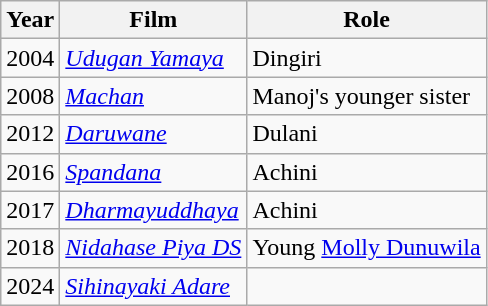<table class="wikitable">
<tr>
<th>Year</th>
<th>Film</th>
<th>Role</th>
</tr>
<tr>
<td>2004</td>
<td><em><a href='#'>Udugan Yamaya</a></em></td>
<td>Dingiri</td>
</tr>
<tr>
<td>2008</td>
<td><em><a href='#'>Machan</a></em></td>
<td>Manoj's younger sister</td>
</tr>
<tr>
<td>2012</td>
<td><em><a href='#'>Daruwane</a></em></td>
<td>Dulani</td>
</tr>
<tr>
<td>2016</td>
<td><em><a href='#'>Spandana</a></em></td>
<td>Achini</td>
</tr>
<tr>
<td>2017</td>
<td><em><a href='#'>Dharmayuddhaya</a></em></td>
<td>Achini</td>
</tr>
<tr>
<td>2018</td>
<td><em><a href='#'>Nidahase Piya DS</a></em></td>
<td>Young <a href='#'>Molly Dunuwila</a></td>
</tr>
<tr>
<td>2024</td>
<td><em><a href='#'>Sihinayaki Adare</a></em></td>
<td></td>
</tr>
</table>
